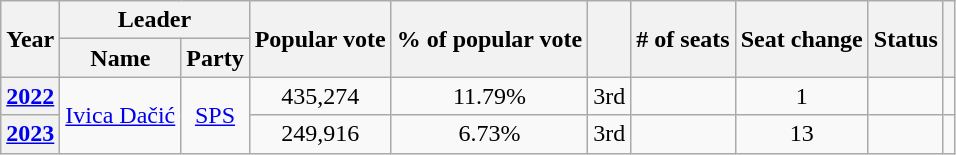<table class="wikitable" style="text-align:center">
<tr>
<th rowspan="2">Year</th>
<th colspan="2">Leader</th>
<th rowspan="2">Popular vote</th>
<th rowspan="2">% of popular vote</th>
<th rowspan="2"></th>
<th rowspan="2"># of seats</th>
<th rowspan="2">Seat change</th>
<th rowspan="2">Status</th>
<th rowspan="2"></th>
</tr>
<tr>
<th>Name</th>
<th>Party</th>
</tr>
<tr>
<th><a href='#'>2022</a></th>
<td rowspan="2"><a href='#'>Ivica Dačić</a></td>
<td rowspan="2"><a href='#'>SPS</a></td>
<td>435,274</td>
<td>11.79%</td>
<td> 3rd</td>
<td></td>
<td> 1</td>
<td></td>
<td></td>
</tr>
<tr>
<th><a href='#'>2023</a></th>
<td>249,916</td>
<td>6.73%</td>
<td> 3rd</td>
<td></td>
<td> 13</td>
<td></td>
<td></td>
</tr>
</table>
